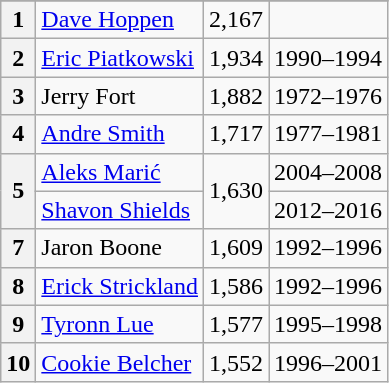<table class="wikitable">
<tr>
</tr>
<tr>
<th>1</th>
<td><a href='#'>Dave Hoppen</a></td>
<td>2,167</td>
<td></td>
</tr>
<tr>
<th>2</th>
<td><a href='#'>Eric Piatkowski</a></td>
<td>1,934</td>
<td>1990–1994</td>
</tr>
<tr>
<th>3</th>
<td>Jerry Fort</td>
<td>1,882</td>
<td>1972–1976</td>
</tr>
<tr>
<th>4</th>
<td><a href='#'>Andre Smith</a></td>
<td>1,717</td>
<td>1977–1981</td>
</tr>
<tr>
<th rowspan=2>5</th>
<td><a href='#'>Aleks Marić</a></td>
<td rowspan=2>1,630</td>
<td>2004–2008</td>
</tr>
<tr>
<td><a href='#'>Shavon Shields</a></td>
<td>2012–2016</td>
</tr>
<tr>
<th>7</th>
<td>Jaron Boone</td>
<td>1,609</td>
<td>1992–1996</td>
</tr>
<tr>
<th>8</th>
<td><a href='#'>Erick Strickland</a></td>
<td>1,586</td>
<td>1992–1996</td>
</tr>
<tr>
<th>9</th>
<td><a href='#'>Tyronn Lue</a></td>
<td>1,577</td>
<td>1995–1998</td>
</tr>
<tr>
<th>10</th>
<td><a href='#'>Cookie Belcher</a></td>
<td>1,552</td>
<td>1996–2001</td>
</tr>
</table>
